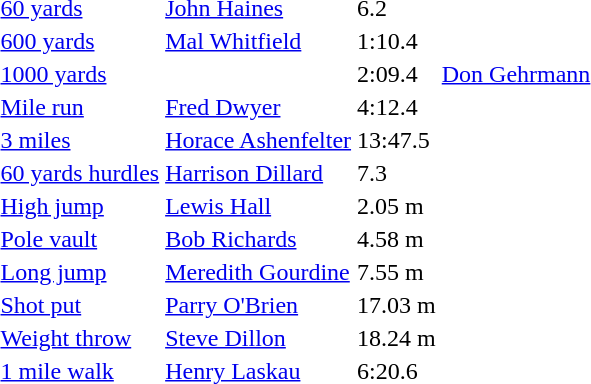<table>
<tr>
<td><a href='#'>60 yards</a></td>
<td><a href='#'>John Haines</a></td>
<td>6.2</td>
<td></td>
<td></td>
<td></td>
<td></td>
</tr>
<tr>
<td><a href='#'>600 yards</a></td>
<td><a href='#'>Mal Whitfield</a></td>
<td>1:10.4</td>
<td></td>
<td></td>
<td></td>
<td></td>
</tr>
<tr>
<td><a href='#'>1000 yards</a></td>
<td></td>
<td>2:09.4</td>
<td><a href='#'>Don Gehrmann</a></td>
<td></td>
<td></td>
<td></td>
</tr>
<tr>
<td><a href='#'>Mile run</a></td>
<td><a href='#'>Fred Dwyer</a></td>
<td>4:12.4</td>
<td></td>
<td></td>
<td></td>
<td></td>
</tr>
<tr>
<td><a href='#'>3 miles</a></td>
<td><a href='#'>Horace Ashenfelter</a></td>
<td>13:47.5</td>
<td></td>
<td></td>
<td></td>
<td></td>
</tr>
<tr>
<td><a href='#'>60 yards hurdles</a></td>
<td><a href='#'>Harrison Dillard</a></td>
<td>7.3</td>
<td></td>
<td></td>
<td></td>
<td></td>
</tr>
<tr>
<td><a href='#'>High jump</a></td>
<td><a href='#'>Lewis Hall</a></td>
<td>2.05 m</td>
<td></td>
<td></td>
<td></td>
<td></td>
</tr>
<tr>
<td><a href='#'>Pole vault</a></td>
<td><a href='#'>Bob Richards</a></td>
<td>4.58 m</td>
<td></td>
<td></td>
<td></td>
<td></td>
</tr>
<tr>
<td><a href='#'>Long jump</a></td>
<td><a href='#'>Meredith Gourdine</a></td>
<td>7.55 m</td>
<td></td>
<td></td>
<td></td>
<td></td>
</tr>
<tr>
<td><a href='#'>Shot put</a></td>
<td><a href='#'>Parry O'Brien</a></td>
<td>17.03 m</td>
<td></td>
<td></td>
<td></td>
<td></td>
</tr>
<tr>
<td><a href='#'>Weight throw</a></td>
<td><a href='#'>Steve Dillon</a></td>
<td>18.24 m</td>
<td></td>
<td></td>
<td></td>
<td></td>
</tr>
<tr>
<td><a href='#'>1 mile walk</a></td>
<td><a href='#'>Henry Laskau</a></td>
<td>6:20.6</td>
<td></td>
<td></td>
<td></td>
<td></td>
</tr>
</table>
